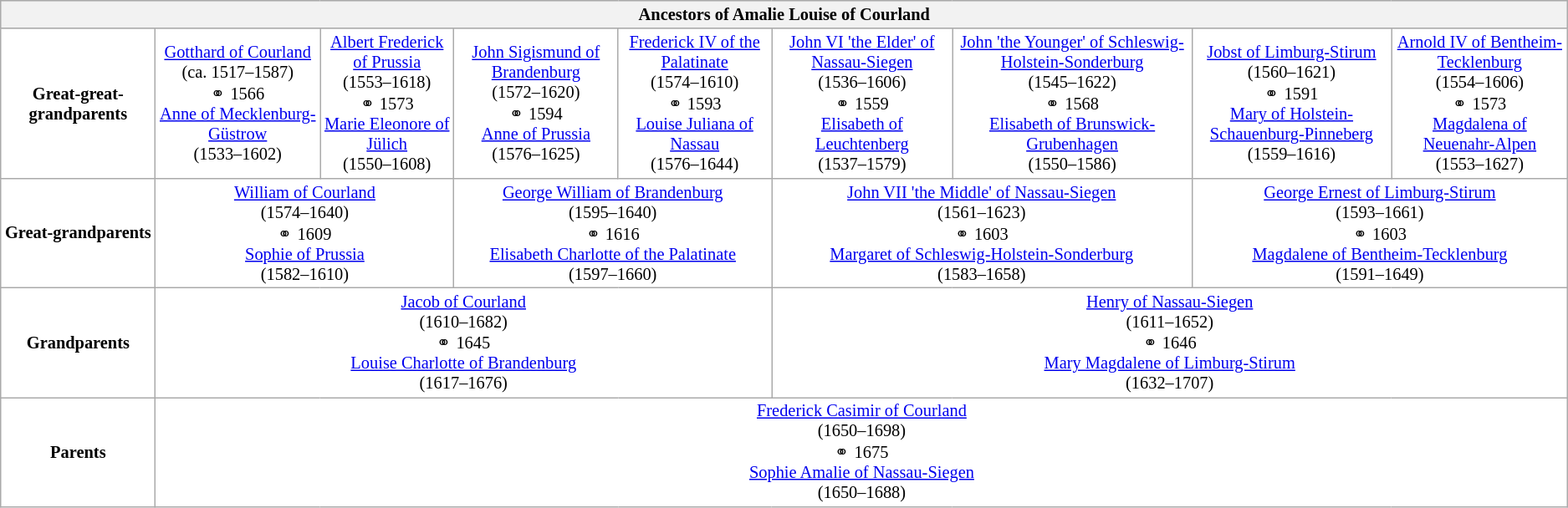<table class="wikitable" style="background:#FFFFFF; font-size:85%; text-align:center">
<tr bgcolor="#E0E0E0">
<th colspan="9">Ancestors of Amalie Louise of Courland</th>
</tr>
<tr>
<td><strong>Great-great-grandparents</strong></td>
<td colspan="1"><a href='#'>Gotthard of Courland</a><br>(ca. 1517–1587)<br>⚭ 1566<br><a href='#'>Anne of Mecklenburg-Güstrow</a><br>(1533–1602)</td>
<td colspan="1"><a href='#'>Albert Frederick of Prussia</a><br>(1553–1618)<br>⚭ 1573<br><a href='#'>Marie Eleonore of Jülich</a><br>(1550–1608)</td>
<td colspan="1"><a href='#'>John Sigismund of Brandenburg</a><br>(1572–1620)<br>⚭ 1594<br><a href='#'>Anne of Prussia</a><br>(1576–1625)</td>
<td colspan="1"><a href='#'>Frederick IV of the Palatinate</a><br>(1574–1610)<br>⚭ 1593<br><a href='#'>Louise Juliana of Nassau</a><br>(1576–1644)</td>
<td colspan="1"><a href='#'>John VI 'the Elder' of Nassau-Siegen</a><br>(1536–1606)<br>⚭ 1559<br><a href='#'>Elisabeth of Leuchtenberg</a><br>(1537–1579)</td>
<td colspan="1"><a href='#'>John 'the Younger' of Schleswig-Holstein-Sonderburg</a><br>(1545–1622)<br>⚭ 1568<br><a href='#'>Elisabeth of Brunswick-Grubenhagen</a><br>(1550–1586)</td>
<td colspan="1"><a href='#'>Jobst of Limburg-Stirum</a><br>(1560–1621)<br>⚭ 1591<br><a href='#'>Mary of Holstein-Schauenburg-Pinneberg</a><br>(1559–1616)</td>
<td colspan="1"><a href='#'>Arnold IV of Bentheim-Tecklenburg</a><br>(1554–1606)<br>⚭ 1573<br><a href='#'>Magdalena of Neuenahr-Alpen</a><br>(1553–1627)</td>
</tr>
<tr>
<td><strong>Great-grandparents</strong></td>
<td colspan="2"><a href='#'>William of Courland</a><br>(1574–1640)<br>⚭ 1609<br><a href='#'>Sophie of Prussia</a><br>(1582–1610)</td>
<td colspan="2"><a href='#'>George William of Brandenburg</a><br>(1595–1640)<br>⚭ 1616<br><a href='#'>Elisabeth Charlotte of the Palatinate</a><br>(1597–1660)</td>
<td colspan="2"><a href='#'>John VII 'the Middle' of Nassau-Siegen</a><br>(1561–1623)<br>⚭ 1603<br><a href='#'>Margaret of Schleswig-Holstein-Sonderburg</a><br>(1583–1658)</td>
<td colspan="2"><a href='#'>George Ernest of Limburg-Stirum</a><br>(1593–1661)<br>⚭ 1603<br><a href='#'>Magdalene of Bentheim-Tecklenburg</a><br>(1591–1649)</td>
</tr>
<tr>
<td><strong>Grandparents</strong></td>
<td colspan="4"><a href='#'>Jacob of Courland</a><br>(1610–1682)<br>⚭ 1645<br><a href='#'>Louise Charlotte of Brandenburg</a><br>(1617–1676)</td>
<td colspan="4"><a href='#'>Henry of Nassau-Siegen</a><br>(1611–1652)<br>⚭ 1646<br><a href='#'>Mary Magdalene of Limburg-Stirum</a><br>(1632–1707)</td>
</tr>
<tr>
<td><strong>Parents</strong></td>
<td colspan="8"><a href='#'>Frederick Casimir of Courland</a><br>(1650–1698)<br>⚭ 1675<br><a href='#'>Sophie Amalie of Nassau-Siegen</a><br>(1650–1688)</td>
</tr>
</table>
